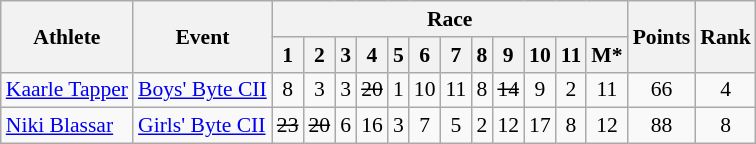<table class="wikitable" border="1" style="font-size:90%">
<tr>
<th rowspan=2>Athlete</th>
<th rowspan=2>Event</th>
<th colspan=12>Race</th>
<th rowspan=2>Points</th>
<th rowspan=2>Rank</th>
</tr>
<tr>
<th>1</th>
<th>2</th>
<th>3</th>
<th>4</th>
<th>5</th>
<th>6</th>
<th>7</th>
<th>8</th>
<th>9</th>
<th>10</th>
<th>11</th>
<th>M*</th>
</tr>
<tr>
<td><a href='#'>Kaarle Tapper</a></td>
<td><a href='#'>Boys' Byte CII</a></td>
<td align=center>8</td>
<td align=center>3</td>
<td align=center>3</td>
<td align=center><s>20</s></td>
<td align=center>1</td>
<td align=center>10</td>
<td align=center>11</td>
<td align=center>8</td>
<td align=center><s>14</s></td>
<td align=center>9</td>
<td align=center>2</td>
<td align=center>11</td>
<td align=center>66</td>
<td align=center>4</td>
</tr>
<tr>
<td><a href='#'>Niki Blassar</a></td>
<td><a href='#'>Girls' Byte CII</a></td>
<td align=center><s>23</s></td>
<td align=center><s>20</s></td>
<td align=center>6</td>
<td align=center>16</td>
<td align=center>3</td>
<td align=center>7</td>
<td align=center>5</td>
<td align=center>2</td>
<td align=center>12</td>
<td align=center>17</td>
<td align=center>8</td>
<td align=center>12</td>
<td align=center>88</td>
<td align=center>8</td>
</tr>
</table>
